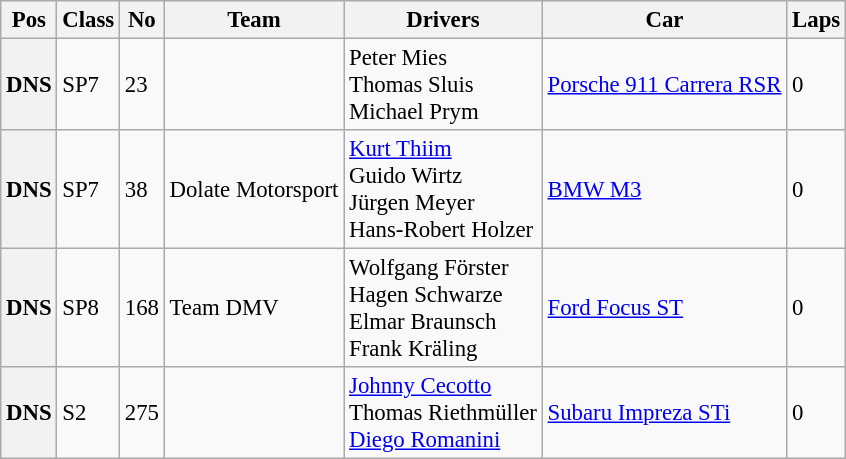<table class="wikitable" style="font-size: 95%;">
<tr>
<th>Pos</th>
<th>Class</th>
<th>No</th>
<th>Team</th>
<th>Drivers</th>
<th>Car</th>
<th>Laps</th>
</tr>
<tr>
<th>DNS</th>
<td>SP7</td>
<td>23</td>
<td></td>
<td> Peter Mies<br> Thomas Sluis<br> Michael Prym</td>
<td><a href='#'>Porsche 911 Carrera RSR</a></td>
<td>0</td>
</tr>
<tr>
<th>DNS</th>
<td>SP7</td>
<td>38</td>
<td> Dolate Motorsport</td>
<td> <a href='#'>Kurt Thiim</a><br> Guido Wirtz<br> Jürgen Meyer<br> Hans-Robert Holzer</td>
<td><a href='#'>BMW M3</a></td>
<td>0</td>
</tr>
<tr>
<th>DNS</th>
<td>SP8</td>
<td>168</td>
<td> Team DMV</td>
<td> Wolfgang Förster<br> Hagen Schwarze<br> Elmar Braunsch<br> Frank Kräling</td>
<td><a href='#'>Ford Focus ST</a></td>
<td>0</td>
</tr>
<tr>
<th>DNS</th>
<td>S2</td>
<td>275</td>
<td></td>
<td> <a href='#'>Johnny Cecotto</a><br> Thomas Riethmüller<br> <a href='#'>Diego Romanini</a></td>
<td><a href='#'>Subaru Impreza STi</a></td>
<td>0</td>
</tr>
</table>
